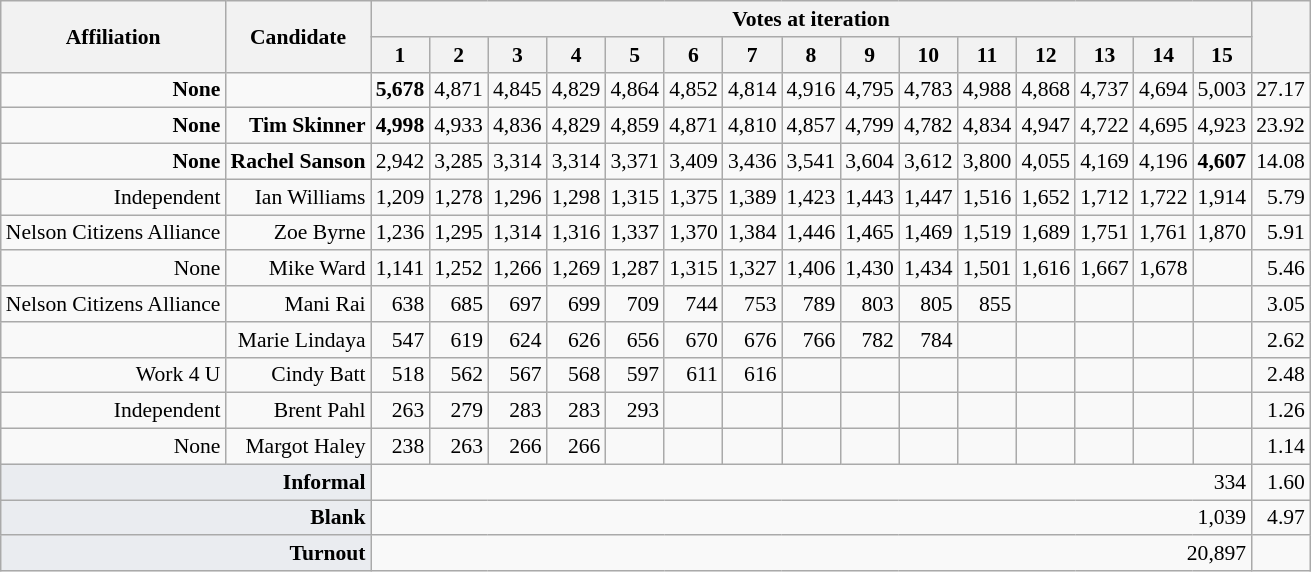<table class="wikitable col1left col2left" style="font-size:90%; text-align:right;">
<tr>
<th rowspan="2">Affiliation</th>
<th rowspan="2">Candidate</th>
<th colspan="15">Votes at iteration</th>
<th rowspan="2"></th>
</tr>
<tr>
<th>1</th>
<th>2</th>
<th>3</th>
<th>4</th>
<th>5</th>
<th>6</th>
<th>7</th>
<th>8</th>
<th>9</th>
<th>10</th>
<th>11</th>
<th>12</th>
<th>13</th>
<th>14</th>
<th>15</th>
</tr>
<tr>
<td><strong>None</strong></td>
<td><strong></strong></td>
<td><strong>5,678</strong></td>
<td>4,871</td>
<td>4,845</td>
<td>4,829</td>
<td>4,864</td>
<td>4,852</td>
<td>4,814</td>
<td>4,916</td>
<td>4,795</td>
<td>4,783</td>
<td>4,988</td>
<td>4,868</td>
<td>4,737</td>
<td>4,694</td>
<td>5,003</td>
<td>27.17</td>
</tr>
<tr>
<td><strong>None</strong></td>
<td><strong>Tim Skinner</strong></td>
<td><strong>4,998</strong></td>
<td>4,933</td>
<td>4,836</td>
<td>4,829</td>
<td>4,859</td>
<td>4,871</td>
<td>4,810</td>
<td>4,857</td>
<td>4,799</td>
<td>4,782</td>
<td>4,834</td>
<td>4,947</td>
<td>4,722</td>
<td>4,695</td>
<td>4,923</td>
<td>23.92</td>
</tr>
<tr>
<td><strong>None</strong></td>
<td><strong>Rachel Sanson</strong></td>
<td>2,942</td>
<td>3,285</td>
<td>3,314</td>
<td>3,314</td>
<td>3,371</td>
<td>3,409</td>
<td>3,436</td>
<td>3,541</td>
<td>3,604</td>
<td>3,612</td>
<td>3,800</td>
<td>4,055</td>
<td>4,169</td>
<td>4,196</td>
<td><strong>4,607</strong></td>
<td>14.08</td>
</tr>
<tr>
<td>Independent</td>
<td>Ian Williams</td>
<td>1,209</td>
<td>1,278</td>
<td>1,296</td>
<td>1,298</td>
<td>1,315</td>
<td>1,375</td>
<td>1,389</td>
<td>1,423</td>
<td>1,443</td>
<td>1,447</td>
<td>1,516</td>
<td>1,652</td>
<td>1,712</td>
<td>1,722</td>
<td>1,914</td>
<td>5.79</td>
</tr>
<tr>
<td>Nelson Citizens Alliance</td>
<td>Zoe Byrne</td>
<td>1,236</td>
<td>1,295</td>
<td>1,314</td>
<td>1,316</td>
<td>1,337</td>
<td>1,370</td>
<td>1,384</td>
<td>1,446</td>
<td>1,465</td>
<td>1,469</td>
<td>1,519</td>
<td>1,689</td>
<td>1,751</td>
<td>1,761</td>
<td>1,870</td>
<td>5.91</td>
</tr>
<tr>
<td>None</td>
<td>Mike Ward</td>
<td>1,141</td>
<td>1,252</td>
<td>1,266</td>
<td>1,269</td>
<td>1,287</td>
<td>1,315</td>
<td>1,327</td>
<td>1,406</td>
<td>1,430</td>
<td>1,434</td>
<td>1,501</td>
<td>1,616</td>
<td>1,667</td>
<td>1,678</td>
<td></td>
<td>5.46</td>
</tr>
<tr>
<td>Nelson Citizens Alliance</td>
<td>Mani Rai</td>
<td>638</td>
<td>685</td>
<td>697</td>
<td>699</td>
<td>709</td>
<td>744</td>
<td>753</td>
<td>789</td>
<td>803</td>
<td>805</td>
<td>855</td>
<td></td>
<td></td>
<td></td>
<td></td>
<td>3.05</td>
</tr>
<tr>
<td></td>
<td>Marie Lindaya</td>
<td>547</td>
<td>619</td>
<td>624</td>
<td>626</td>
<td>656</td>
<td>670</td>
<td>676</td>
<td>766</td>
<td>782</td>
<td>784</td>
<td></td>
<td></td>
<td></td>
<td></td>
<td></td>
<td>2.62</td>
</tr>
<tr>
<td>Work 4 U</td>
<td>Cindy Batt</td>
<td>518</td>
<td>562</td>
<td>567</td>
<td>568</td>
<td>597</td>
<td>611</td>
<td>616</td>
<td></td>
<td></td>
<td></td>
<td></td>
<td></td>
<td></td>
<td></td>
<td></td>
<td>2.48</td>
</tr>
<tr>
<td>Independent</td>
<td>Brent Pahl</td>
<td>263</td>
<td>279</td>
<td>283</td>
<td>283</td>
<td>293</td>
<td></td>
<td></td>
<td></td>
<td></td>
<td></td>
<td></td>
<td></td>
<td></td>
<td></td>
<td></td>
<td>1.26</td>
</tr>
<tr>
<td>None</td>
<td>Margot Haley</td>
<td>238</td>
<td>263</td>
<td>266</td>
<td>266</td>
<td></td>
<td></td>
<td></td>
<td></td>
<td></td>
<td></td>
<td></td>
<td></td>
<td></td>
<td></td>
<td></td>
<td>1.14</td>
</tr>
<tr>
<td colspan="2" style="text-align:right; background-color:#eaecf0""><strong>Informal</strong></td>
<td colspan="15" style="text-align:right">334</td>
<td>1.60</td>
</tr>
<tr>
<td colspan="2" style="text-align:right; background-color:#eaecf0""><strong>Blank</strong></td>
<td colspan="15" style="text-align:right">1,039</td>
<td>4.97</td>
</tr>
<tr>
<td colspan="2" style="text-align:right; background-color:#eaecf0"><strong>Turnout</strong></td>
<td colspan="15" style="text-align:right">20,897</td>
<td></td>
</tr>
</table>
